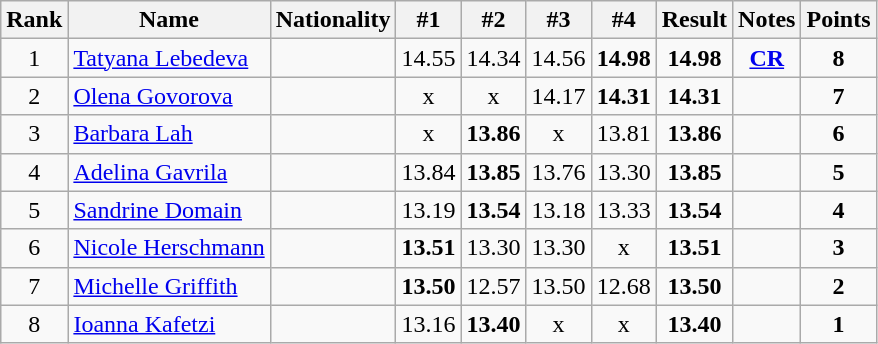<table class="wikitable sortable" style="text-align:center">
<tr>
<th>Rank</th>
<th>Name</th>
<th>Nationality</th>
<th>#1</th>
<th>#2</th>
<th>#3</th>
<th>#4</th>
<th>Result</th>
<th>Notes</th>
<th>Points</th>
</tr>
<tr>
<td>1</td>
<td align=left><a href='#'>Tatyana Lebedeva</a></td>
<td align=left></td>
<td>14.55</td>
<td>14.34</td>
<td>14.56</td>
<td><strong>14.98</strong></td>
<td><strong>14.98</strong></td>
<td><strong><a href='#'>CR</a></strong></td>
<td><strong>8</strong></td>
</tr>
<tr>
<td>2</td>
<td align=left><a href='#'>Olena Govorova</a></td>
<td align=left></td>
<td>x</td>
<td>x</td>
<td>14.17</td>
<td><strong>14.31</strong></td>
<td><strong>14.31</strong></td>
<td></td>
<td><strong>7</strong></td>
</tr>
<tr>
<td>3</td>
<td align=left><a href='#'>Barbara Lah</a></td>
<td align=left></td>
<td>x</td>
<td><strong>13.86</strong></td>
<td>x</td>
<td>13.81</td>
<td><strong>13.86</strong></td>
<td></td>
<td><strong>6</strong></td>
</tr>
<tr>
<td>4</td>
<td align=left><a href='#'>Adelina Gavrila</a></td>
<td align=left></td>
<td>13.84</td>
<td><strong>13.85</strong></td>
<td>13.76</td>
<td>13.30</td>
<td><strong>13.85</strong></td>
<td></td>
<td><strong>5</strong></td>
</tr>
<tr>
<td>5</td>
<td align=left><a href='#'>Sandrine Domain</a></td>
<td align=left></td>
<td>13.19</td>
<td><strong>13.54</strong></td>
<td>13.18</td>
<td>13.33</td>
<td><strong>13.54</strong></td>
<td></td>
<td><strong>4</strong></td>
</tr>
<tr>
<td>6</td>
<td align=left><a href='#'>Nicole Herschmann</a></td>
<td align=left></td>
<td><strong>13.51</strong></td>
<td>13.30</td>
<td>13.30</td>
<td>x</td>
<td><strong>13.51</strong></td>
<td></td>
<td><strong>3</strong></td>
</tr>
<tr>
<td>7</td>
<td align=left><a href='#'>Michelle Griffith</a></td>
<td align=left></td>
<td><strong>13.50</strong></td>
<td>12.57</td>
<td>13.50</td>
<td>12.68</td>
<td><strong>13.50</strong></td>
<td></td>
<td><strong>2</strong></td>
</tr>
<tr>
<td>8</td>
<td align=left><a href='#'>Ioanna Kafetzi</a></td>
<td align=left></td>
<td>13.16</td>
<td><strong>13.40</strong></td>
<td>x</td>
<td>x</td>
<td><strong>13.40</strong></td>
<td></td>
<td><strong>1</strong></td>
</tr>
</table>
